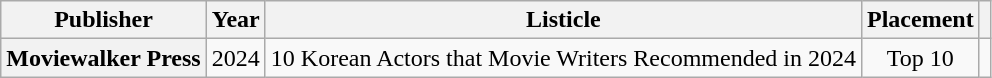<table class="wikitable plainrowheaders sortable" style="text-align:center">
<tr>
<th scope="col">Publisher</th>
<th scope="col">Year</th>
<th scope="col">Listicle</th>
<th scope="col">Placement</th>
<th scope="col" class="unsortable"></th>
</tr>
<tr>
<th scope="row">Moviewalker Press</th>
<td>2024</td>
<td style="text-align:left">10 Korean Actors that Movie Writers Recommended in 2024</td>
<td style="text-align:center">Top 10</td>
<td></td>
</tr>
</table>
